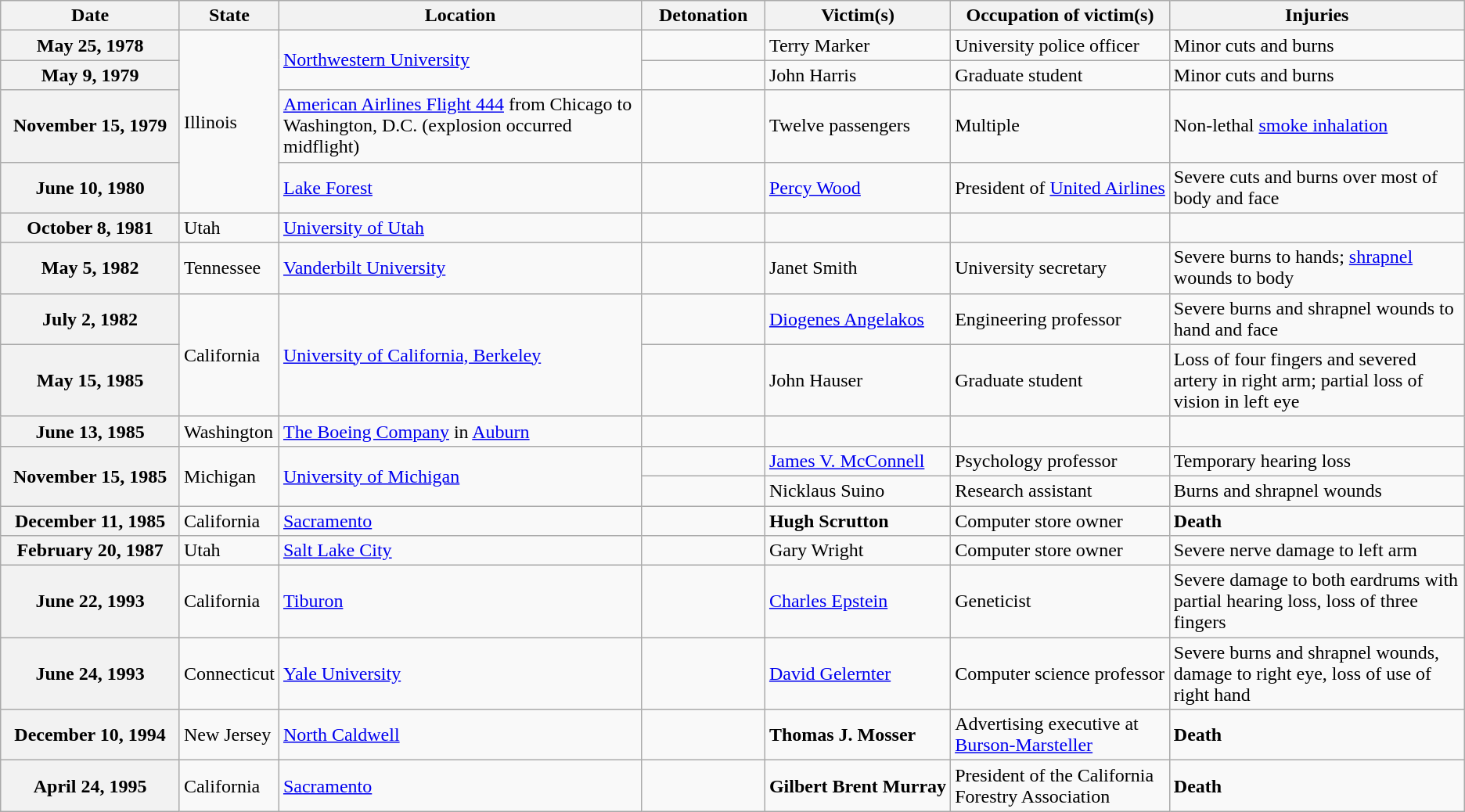<table class="wikitable sortable plainrowheaders">
<tr>
<th scope="col" style="width:17.5%;">Date</th>
<th scope="col">State</th>
<th scope="col" style="width:40%;">Location</th>
<th scope="col" style="width:10%;">Detonation</th>
<th scope="col">Victim(s)</th>
<th scope="col">Occupation of victim(s)</th>
<th scope="col" style="width:60%;">Injuries</th>
</tr>
<tr>
<th scope="row" data-sort-value=1978-05-25>May 25, 1978</th>
<td rowspan="4">Illinois</td>
<td rowspan="2"><a href='#'>Northwestern University</a></td>
<td></td>
<td>Terry Marker</td>
<td>University police officer</td>
<td>Minor cuts and burns</td>
</tr>
<tr>
<th scope="row" data-sort-value=1979-05-09>May 9, 1979</th>
<td></td>
<td>John Harris</td>
<td>Graduate student</td>
<td>Minor cuts and burns</td>
</tr>
<tr>
<th scope="row" data-sort-value=1979-11-15>November 15, 1979</th>
<td><a href='#'>American Airlines Flight 444</a> from Chicago to Washington, D.C. (explosion occurred midflight)</td>
<td></td>
<td>Twelve passengers</td>
<td>Multiple</td>
<td>Non-lethal <a href='#'>smoke inhalation</a></td>
</tr>
<tr>
<th scope="row" data-sort-value=1980-06-10>June 10, 1980</th>
<td><a href='#'>Lake Forest</a></td>
<td></td>
<td><a href='#'>Percy Wood</a></td>
<td style="white-space:nowrap;">President of <a href='#'>United Airlines</a></td>
<td>Severe cuts and burns over most of body and face</td>
</tr>
<tr>
<th scope="row" data-sort-value=1981-10-08>October 8, 1981</th>
<td>Utah</td>
<td><a href='#'>University of Utah</a></td>
<td></td>
<td></td>
<td></td>
<td></td>
</tr>
<tr>
<th scope="row" data-sort-value=1982-05-05>May 5, 1982</th>
<td>Tennessee</td>
<td><a href='#'>Vanderbilt University</a></td>
<td></td>
<td>Janet Smith</td>
<td>University secretary</td>
<td>Severe burns to hands; <a href='#'>shrapnel</a> wounds to body</td>
</tr>
<tr>
<th scope="row" data-sort-value=1982-07-02>July 2, 1982</th>
<td rowspan="2">California</td>
<td rowspan="2"><a href='#'>University of California, Berkeley</a></td>
<td></td>
<td><a href='#'>Diogenes Angelakos</a></td>
<td>Engineering professor</td>
<td>Severe burns and shrapnel wounds to hand and face</td>
</tr>
<tr>
<th scope="row" data-sort-value=1985-05-15>May 15, 1985</th>
<td></td>
<td>John Hauser</td>
<td>Graduate student</td>
<td>Loss of four fingers and severed artery in right arm; partial loss of vision in left eye</td>
</tr>
<tr>
<th scope="row" data-sort-value=1985-06-13>June 13, 1985</th>
<td>Washington</td>
<td><a href='#'>The Boeing Company</a> in <a href='#'>Auburn</a></td>
<td></td>
<td></td>
<td></td>
<td></td>
</tr>
<tr>
<th scope="row" data-sort-value="1985-11-15" rowspan="2">November 15, 1985</th>
<td rowspan="2">Michigan</td>
<td rowspan="2"><a href='#'>University of Michigan</a></td>
<td></td>
<td><a href='#'>James V. McConnell</a></td>
<td>Psychology professor</td>
<td>Temporary hearing loss</td>
</tr>
<tr>
<td></td>
<td>Nicklaus Suino</td>
<td>Research assistant</td>
<td>Burns and shrapnel wounds</td>
</tr>
<tr>
<th scope="row" data-sort-value=1985-12-11>December 11, 1985</th>
<td>California</td>
<td><a href='#'>Sacramento</a></td>
<td></td>
<td><strong>Hugh Scrutton</strong></td>
<td>Computer store owner</td>
<td><strong>Death</strong></td>
</tr>
<tr>
<th scope="row" data-sort-value=1987-02-20>February 20, 1987</th>
<td>Utah</td>
<td><a href='#'>Salt Lake City</a></td>
<td></td>
<td>Gary Wright</td>
<td>Computer store owner</td>
<td>Severe nerve damage to left arm</td>
</tr>
<tr>
<th scope="row" data-sort-value=1993-06-22>June 22, 1993</th>
<td>California</td>
<td><a href='#'>Tiburon</a></td>
<td></td>
<td><a href='#'>Charles Epstein</a></td>
<td>Geneticist</td>
<td>Severe damage to both eardrums with partial hearing loss, loss of three fingers</td>
</tr>
<tr>
<th scope="row" data-sort-value=1993-06-24>June 24, 1993</th>
<td>Connecticut</td>
<td><a href='#'>Yale University</a></td>
<td></td>
<td><a href='#'>David Gelernter</a></td>
<td style="white-space:nowrap;">Computer science professor</td>
<td>Severe burns and shrapnel wounds, damage to right eye, loss of use of right hand</td>
</tr>
<tr>
<th scope="row" data-sort-value=1994-12-10>December 10, 1994</th>
<td>New Jersey</td>
<td><a href='#'>North Caldwell</a></td>
<td></td>
<td><strong>Thomas J. Mosser</strong></td>
<td>Advertising executive at <a href='#'>Burson-Marsteller</a></td>
<td><strong>Death</strong></td>
</tr>
<tr>
<th scope="row" data-sort-value=1995-04-24>April 24, 1995</th>
<td>California</td>
<td><a href='#'>Sacramento</a></td>
<td></td>
<td style="white-space:nowrap;"><strong>Gilbert Brent Murray</strong></td>
<td>President of the California Forestry Association</td>
<td><strong>Death</strong></td>
</tr>
</table>
